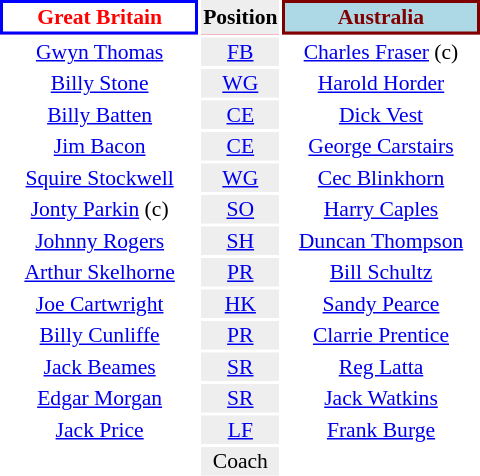<table align=right style="font-size:90%; margin-left:1em">
<tr bgcolor=#FF0033>
<th align="centre" width="126" style="border: 2px solid blue; background: white; color: red">Great Britain</th>
<th align="center" style="background: #eeeeee; color: black">Position</th>
<th align="centre" width="126" style="border: 2px solid maroon; background: lightblue; color: maroon">Australia</th>
</tr>
<tr>
<td align="center"><a href='#'>Gwyn Thomas</a></td>
<td align="center" style="background: #eeeeee"><a href='#'>FB</a></td>
<td align="center"><a href='#'>Charles Fraser</a> (c)</td>
</tr>
<tr>
<td align="center"><a href='#'>Billy Stone</a></td>
<td align="center" style="background: #eeeeee"><a href='#'>WG</a></td>
<td align="center"><a href='#'>Harold Horder</a></td>
</tr>
<tr>
<td align="center"><a href='#'>Billy Batten</a></td>
<td align="center" style="background: #eeeeee"><a href='#'>CE</a></td>
<td align="center"><a href='#'>Dick Vest</a></td>
</tr>
<tr>
<td align="center"><a href='#'>Jim Bacon</a></td>
<td align="center" style="background: #eeeeee"><a href='#'>CE</a></td>
<td align="center"><a href='#'>George Carstairs</a></td>
</tr>
<tr>
<td align="center"><a href='#'>Squire Stockwell</a></td>
<td align="center" style="background: #eeeeee"><a href='#'>WG</a></td>
<td align="center"><a href='#'>Cec Blinkhorn</a></td>
</tr>
<tr>
<td align="center"><a href='#'>Jonty Parkin</a> (c)</td>
<td align="center" style="background: #eeeeee"><a href='#'>SO</a></td>
<td align="center"><a href='#'>Harry Caples</a></td>
</tr>
<tr>
<td align="center"><a href='#'>Johnny Rogers</a></td>
<td align="center" style="background: #eeeeee"><a href='#'>SH</a></td>
<td align="center"><a href='#'>Duncan Thompson</a></td>
</tr>
<tr>
<td align="center"><a href='#'>Arthur Skelhorne</a></td>
<td align="center" style="background: #eeeeee"><a href='#'>PR</a></td>
<td align="center"><a href='#'>Bill Schultz</a></td>
</tr>
<tr>
<td align="center"><a href='#'>Joe Cartwright</a></td>
<td align="center" style="background: #eeeeee"><a href='#'>HK</a></td>
<td align="center"><a href='#'>Sandy Pearce</a></td>
</tr>
<tr>
<td align="center"><a href='#'>Billy Cunliffe</a></td>
<td align="center" style="background: #eeeeee"><a href='#'>PR</a></td>
<td align="center"><a href='#'>Clarrie Prentice</a></td>
</tr>
<tr>
<td align="center"><a href='#'>Jack Beames</a></td>
<td align="center" style="background: #eeeeee"><a href='#'>SR</a></td>
<td align="center"><a href='#'>Reg Latta</a></td>
</tr>
<tr>
<td align="center"><a href='#'>Edgar Morgan</a></td>
<td align="center" style="background: #eeeeee"><a href='#'>SR</a></td>
<td align="center"><a href='#'>Jack Watkins</a></td>
</tr>
<tr>
<td align="center"><a href='#'>Jack Price</a></td>
<td align="center" style="background: #eeeeee"><a href='#'>LF</a></td>
<td align="center"><a href='#'>Frank Burge</a></td>
</tr>
<tr>
<td align="center"></td>
<td align="center" style="background: #eeeeee">Coach</td>
<td align="center"></td>
</tr>
</table>
